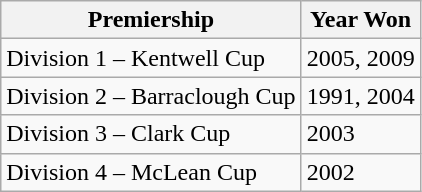<table class="wikitable">
<tr>
<th>Premiership</th>
<th>Year Won</th>
</tr>
<tr>
<td>Division 1 – Kentwell Cup</td>
<td>2005, 2009</td>
</tr>
<tr>
<td>Division 2 – Barraclough Cup</td>
<td>1991, 2004</td>
</tr>
<tr>
<td>Division 3 – Clark Cup</td>
<td>2003</td>
</tr>
<tr>
<td>Division 4 – McLean Cup</td>
<td>2002</td>
</tr>
</table>
